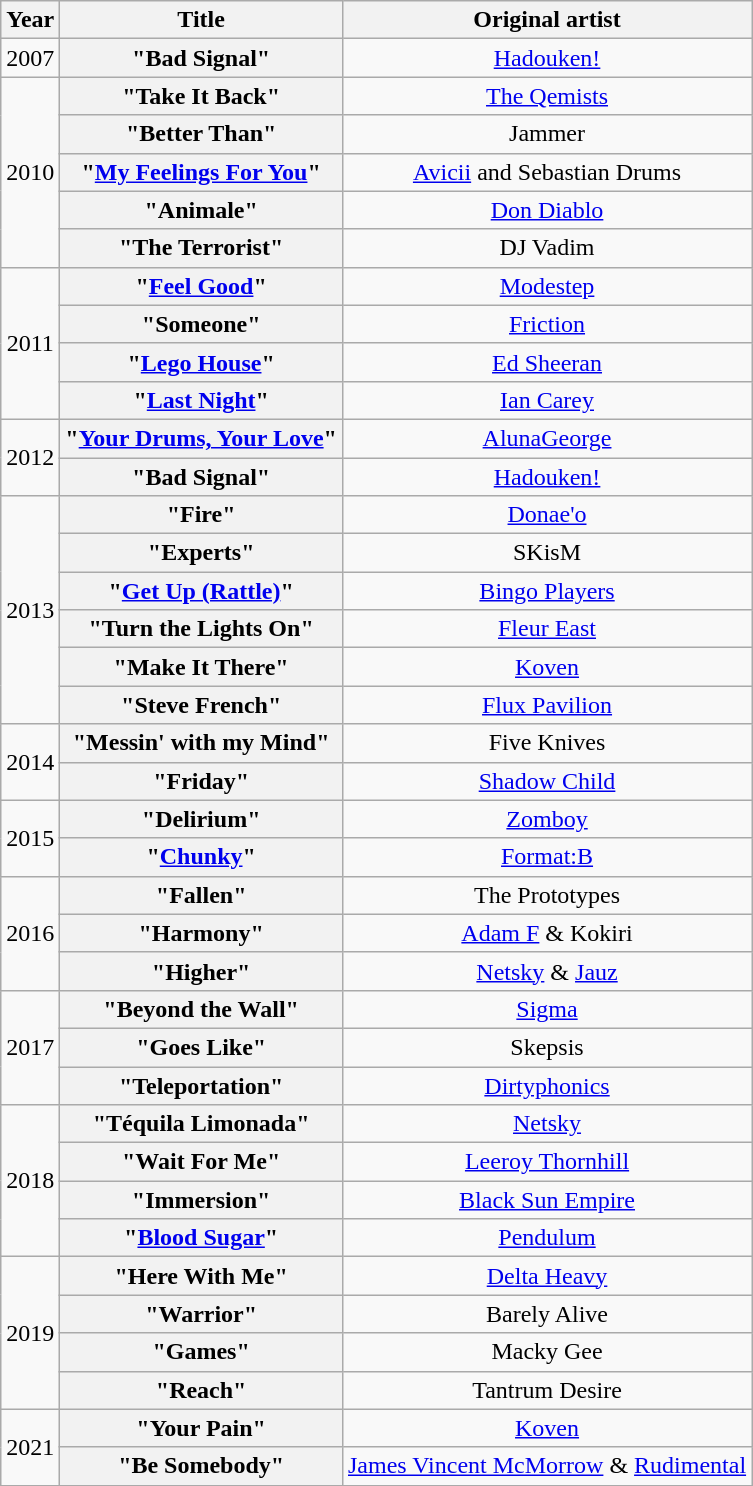<table class="wikitable plainrowheaders" style="text-align:center;">
<tr>
<th scope="col">Year</th>
<th scope="col">Title</th>
<th scope="col">Original artist</th>
</tr>
<tr>
<td>2007</td>
<th scope="row">"Bad Signal"</th>
<td><a href='#'>Hadouken!</a></td>
</tr>
<tr>
<td rowspan="5">2010</td>
<th scope="row">"Take It Back"</th>
<td><a href='#'>The Qemists</a> </td>
</tr>
<tr>
<th scope="row">"Better Than"</th>
<td>Jammer</td>
</tr>
<tr>
<th scope="row">"<a href='#'>My Feelings For You</a>"</th>
<td><a href='#'>Avicii</a> and Sebastian Drums</td>
</tr>
<tr>
<th scope="row">"Animale"</th>
<td><a href='#'>Don Diablo</a> </td>
</tr>
<tr>
<th scope="row">"The Terrorist"</th>
<td>DJ Vadim</td>
</tr>
<tr>
<td rowspan="4">2011</td>
<th scope="row">"<a href='#'>Feel Good</a>"</th>
<td><a href='#'>Modestep</a></td>
</tr>
<tr>
<th scope="row">"Someone"</th>
<td><a href='#'>Friction</a> </td>
</tr>
<tr>
<th scope="row">"<a href='#'>Lego House</a>"</th>
<td><a href='#'>Ed Sheeran</a></td>
</tr>
<tr>
<th scope="row">"<a href='#'>Last Night</a>"</th>
<td><a href='#'>Ian Carey</a> </td>
</tr>
<tr>
<td rowspan="2">2012</td>
<th scope="row">"<a href='#'>Your Drums, Your Love</a>"</th>
<td><a href='#'>AlunaGeorge</a></td>
</tr>
<tr>
<th scope="row">"Bad Signal"</th>
<td><a href='#'>Hadouken!</a></td>
</tr>
<tr>
<td rowspan="6">2013</td>
<th scope="row">"Fire"</th>
<td><a href='#'>Donae'o</a></td>
</tr>
<tr>
<th scope="row">"Experts"</th>
<td>SKisM</td>
</tr>
<tr>
<th scope="row">"<a href='#'>Get Up (Rattle)</a>"</th>
<td><a href='#'>Bingo Players</a> </td>
</tr>
<tr>
<th scope="row">"Turn the Lights On"</th>
<td><a href='#'>Fleur East</a></td>
</tr>
<tr>
<th scope="row">"Make It There"</th>
<td><a href='#'>Koven</a> </td>
</tr>
<tr>
<th scope="row">"Steve French"</th>
<td><a href='#'>Flux Pavilion</a></td>
</tr>
<tr>
<td rowspan="2">2014</td>
<th scope="row">"Messin' with my Mind"</th>
<td>Five Knives</td>
</tr>
<tr>
<th scope="row">"Friday"</th>
<td><a href='#'>Shadow Child</a> </td>
</tr>
<tr>
<td rowspan="2">2015</td>
<th scope="row">"Delirium"</th>
<td><a href='#'>Zomboy</a> </td>
</tr>
<tr>
<th scope="row">"<a href='#'>Chunky</a>"</th>
<td><a href='#'>Format:B</a></td>
</tr>
<tr>
<td rowspan="3">2016</td>
<th scope="row">"Fallen" </th>
<td>The Prototypes </td>
</tr>
<tr>
<th scope="row">"Harmony"</th>
<td><a href='#'>Adam F</a> & Kokiri </td>
</tr>
<tr>
<th scope="row">"Higher"</th>
<td><a href='#'>Netsky</a> & <a href='#'>Jauz</a></td>
</tr>
<tr>
<td rowspan="3">2017</td>
<th scope="row">"Beyond the Wall"</th>
<td><a href='#'>Sigma</a></td>
</tr>
<tr>
<th scope="row">"Goes Like"</th>
<td>Skepsis</td>
</tr>
<tr>
<th scope="row">"Teleportation"</th>
<td><a href='#'>Dirtyphonics</a></td>
</tr>
<tr>
<td rowspan="4">2018</td>
<th scope="row">"Téquila Limonada"</th>
<td><a href='#'>Netsky</a> </td>
</tr>
<tr>
<th scope="row">"Wait For Me"</th>
<td><a href='#'>Leeroy Thornhill</a></td>
</tr>
<tr>
<th scope="row">"Immersion"</th>
<td><a href='#'>Black Sun Empire</a> </td>
</tr>
<tr>
<th scope="row">"<a href='#'>Blood Sugar</a>"</th>
<td><a href='#'>Pendulum</a></td>
</tr>
<tr>
<td rowspan="4">2019</td>
<th scope="row">"Here With Me"</th>
<td><a href='#'>Delta Heavy</a> </td>
</tr>
<tr>
<th scope="row">"Warrior"</th>
<td>Barely Alive </td>
</tr>
<tr>
<th scope="row">"Games"</th>
<td>Macky Gee</td>
</tr>
<tr>
<th scope="row">"Reach"</th>
<td>Tantrum Desire</td>
</tr>
<tr>
<td rowspan="2">2021</td>
<th scope="row">"Your Pain"</th>
<td><a href='#'>Koven</a></td>
</tr>
<tr>
<th scope="row">"Be Somebody"</th>
<td><a href='#'>James Vincent McMorrow</a> & <a href='#'>Rudimental</a></td>
</tr>
<tr>
</tr>
</table>
